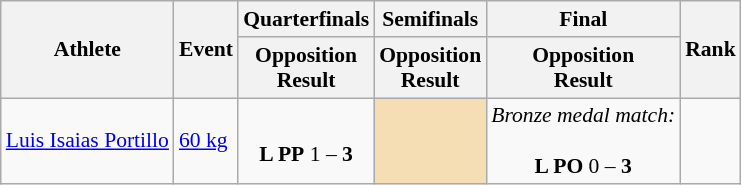<table class="wikitable" border="1" style="font-size:90%">
<tr>
<th rowspan=2>Athlete</th>
<th rowspan=2>Event</th>
<th>Quarterfinals</th>
<th>Semifinals</th>
<th>Final</th>
<th rowspan=2>Rank</th>
</tr>
<tr>
<th>Opposition<br>Result</th>
<th>Opposition<br>Result</th>
<th>Opposition<br>Result</th>
</tr>
<tr>
<td><a href='#'>Luis Isaias Portillo</a></td>
<td><a href='#'>60 kg</a></td>
<td align=center><br><strong>L PP</strong> 1 – <strong>3</strong></td>
<td bgcolor=wheat></td>
<td align=center><em>Bronze medal match:</em><br><br><strong>L PO</strong> 0 – <strong>3</strong></td>
<td align=center></td>
</tr>
</table>
